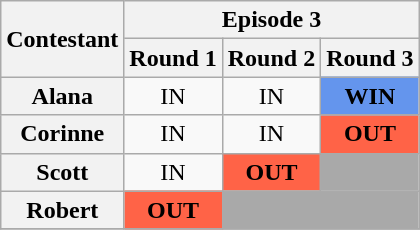<table class="wikitable" style="text-align:center;font-size:100%">
<tr>
<th rowspan=2>Contestant</th>
<th colspan=3>Episode 3</th>
</tr>
<tr>
<th>Round 1</th>
<th>Round 2</th>
<th>Round 3</th>
</tr>
<tr>
<th>Alana</th>
<td>IN</td>
<td>IN</td>
<td style="background:cornflowerblue;"><strong>WIN</strong></td>
</tr>
<tr>
<th>Corinne</th>
<td>IN</td>
<td>IN</td>
<td style="background:tomato;"><strong>OUT</strong></td>
</tr>
<tr>
<th>Scott</th>
<td>IN</td>
<td style="background:tomato;"><strong>OUT</strong></td>
<td colspan="3" style="background:darkgrey;"></td>
</tr>
<tr>
<th>Robert</th>
<td style="background:tomato;"><strong>OUT</strong></td>
<td colspan="3" style="background:darkgrey;"></td>
</tr>
<tr>
</tr>
</table>
